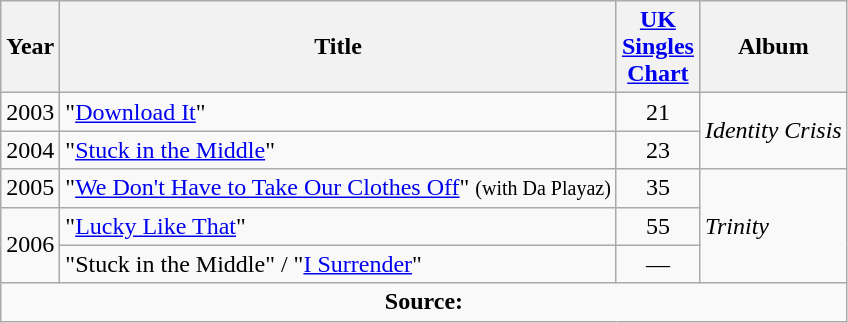<table class="wikitable">
<tr>
<th>Year</th>
<th>Title</th>
<th width="40"><a href='#'>UK Singles Chart</a></th>
<th>Album</th>
</tr>
<tr>
<td>2003</td>
<td>"<a href='#'>Download It</a>"</td>
<td style="text-align:center;">21</td>
<td rowspan="2"><em>Identity Crisis</em></td>
</tr>
<tr>
<td>2004</td>
<td>"<a href='#'>Stuck in the Middle</a>"</td>
<td style="text-align:center;">23</td>
</tr>
<tr>
<td>2005</td>
<td>"<a href='#'>We Don't Have to Take Our Clothes Off</a>" <small>(with Da Playaz)</small></td>
<td style="text-align:center;">35</td>
<td rowspan="3"><em>Trinity</em></td>
</tr>
<tr>
<td rowspan="2">2006</td>
<td>"<a href='#'>Lucky Like That</a>"</td>
<td style="text-align:center;">55</td>
</tr>
<tr>
<td>"Stuck in the Middle" / "<a href='#'>I Surrender</a>"</td>
<td style="text-align:center;">—</td>
</tr>
<tr>
<td colspan="4" style="text-align: center;"><strong>Source:</strong></td>
</tr>
</table>
